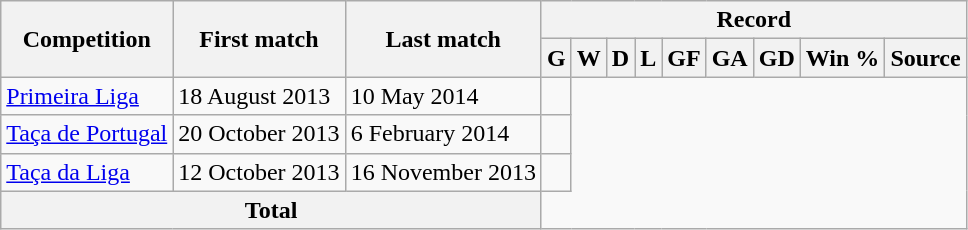<table class="wikitable" style="text-align: center">
<tr>
<th rowspan="2">Competition</th>
<th rowspan="2">First match</th>
<th rowspan="2">Last match</th>
<th colspan="9">Record</th>
</tr>
<tr>
<th>G</th>
<th>W</th>
<th>D</th>
<th>L</th>
<th>GF</th>
<th>GA</th>
<th>GD</th>
<th>Win %</th>
<th>Source</th>
</tr>
<tr>
<td align=left><a href='#'>Primeira Liga</a></td>
<td align=left>18 August 2013</td>
<td align=left>10 May 2014<br></td>
<td align=left></td>
</tr>
<tr>
<td align=left><a href='#'>Taça de Portugal</a></td>
<td align=left>20 October 2013</td>
<td align=left>6  February 2014<br></td>
<td align=left></td>
</tr>
<tr>
<td align=left><a href='#'>Taça da Liga</a></td>
<td align=left>12 October 2013</td>
<td align=left>16 November 2013<br></td>
<td align=left></td>
</tr>
<tr>
<th colspan="3">Total<br></th>
</tr>
</table>
